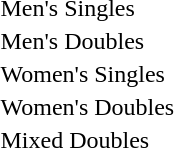<table>
<tr>
<td>Men's Singles</td>
<td></td>
<td></td>
<td></td>
</tr>
<tr>
<td>Men's Doubles</td>
<td></td>
<td></td>
<td></td>
</tr>
<tr>
<td>Women's Singles</td>
<td></td>
<td></td>
<td></td>
</tr>
<tr>
<td>Women's Doubles</td>
<td></td>
<td></td>
<td></td>
</tr>
<tr>
<td>Mixed Doubles</td>
<td></td>
<td></td>
<td></td>
</tr>
</table>
